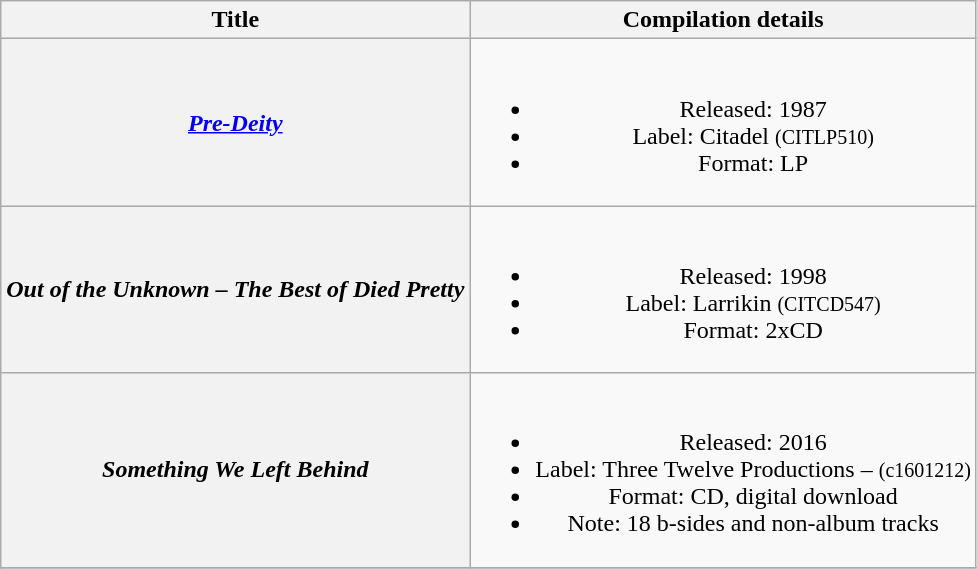<table class="wikitable plainrowheaders" style="text-align:center;" border="1">
<tr>
<th>Title</th>
<th>Compilation details</th>
</tr>
<tr>
<th scope="row"><em><a href='#'>Pre-Deity</a></em></th>
<td><br><ul><li>Released: 1987</li><li>Label: Citadel <small>(CITLP510)</small></li><li>Format: LP</li></ul></td>
</tr>
<tr>
<th scope="row"><em>Out of the Unknown – The Best of Died Pretty</em></th>
<td><br><ul><li>Released: 1998</li><li>Label: Larrikin <small>(CITCD547)</small></li><li>Format: 2xCD</li></ul></td>
</tr>
<tr>
<th scope="row"><em>Something We Left Behind</em></th>
<td><br><ul><li>Released: 2016</li><li>Label: Three Twelve Productions – <small>(c1601212)</small></li><li>Format: CD, digital download</li><li>Note: 18 b-sides and non-album tracks</li></ul></td>
</tr>
<tr>
</tr>
</table>
